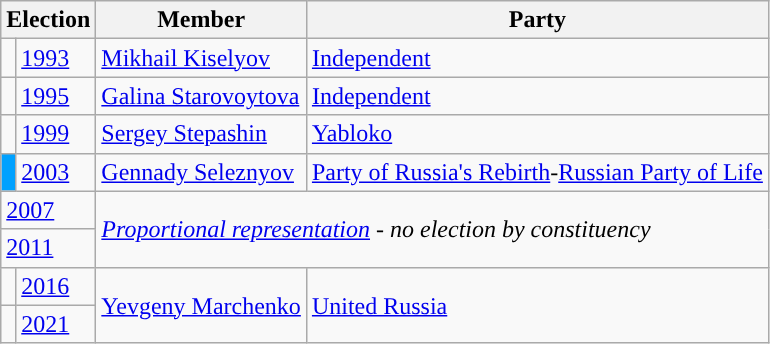<table class="wikitable">
<tr>
<th colspan="2">Election</th>
<th>Member</th>
<th>Party</th>
</tr>
<tr>
<td style="background-color:"></td>
<td><a href='#'>1993</a></td>
<td><a href='#'>Mikhail Kiselyov</a></td>
<td><a href='#'>Independent</a></td>
</tr>
<tr>
<td style="background-color:"></td>
<td><a href='#'>1995</a></td>
<td><a href='#'>Galina Starovoytova</a></td>
<td><a href='#'>Independent</a></td>
</tr>
<tr>
<td style="background-color:"></td>
<td><a href='#'>1999</a></td>
<td><a href='#'>Sergey Stepashin</a></td>
<td><a href='#'>Yabloko</a></td>
</tr>
<tr>
<td style="background-color:#00A1FF"></td>
<td><a href='#'>2003</a></td>
<td><a href='#'>Gennady Seleznyov</a></td>
<td><a href='#'>Party of Russia's Rebirth</a>-<a href='#'>Russian Party of Life</a></td>
</tr>
<tr>
<td colspan=2><a href='#'>2007</a></td>
<td colspan=2 rowspan=2><em><a href='#'>Proportional representation</a> - no election by constituency</em></td>
</tr>
<tr>
<td colspan=2><a href='#'>2011</a></td>
</tr>
<tr>
<td style="background-color: "></td>
<td><a href='#'>2016</a></td>
<td rowspan=2><a href='#'>Yevgeny Marchenko</a></td>
<td rowspan=2><a href='#'>United Russia</a></td>
</tr>
<tr>
<td style="background-color: "></td>
<td><a href='#'>2021</a></td>
</tr>
</table>
